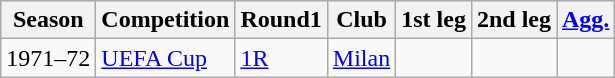<table class="wikitable sortable">
<tr>
<th>Season</th>
<th>Competition</th>
<th>Round1</th>
<th>Club</th>
<th>1st leg</th>
<th>2nd leg</th>
<th><a href='#'>Agg.</a></th>
</tr>
<tr>
<td>1971–72</td>
<td><a href='#'>UEFA Cup</a></td>
<td><a href='#'>1R</a></td>
<td> <a href='#'>Milan</a></td>
<td></td>
<td></td>
<td></td>
</tr>
</table>
